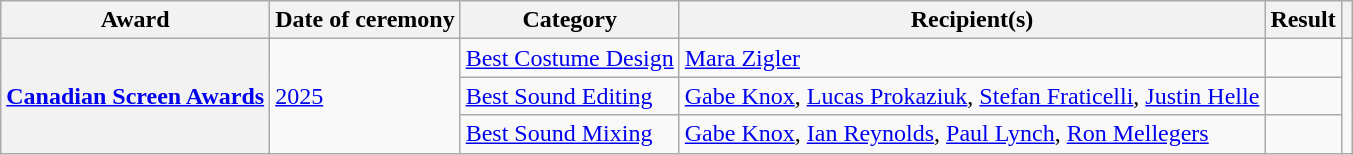<table class="wikitable plainrowheaders sortable">
<tr>
<th scope="col">Award</th>
<th scope="col">Date of ceremony</th>
<th scope="col">Category</th>
<th scope="col">Recipient(s)</th>
<th scope="col">Result</th>
<th scope="col" class="unsortable"></th>
</tr>
<tr>
<th scope="row" rowspan=3><a href='#'>Canadian Screen Awards</a></th>
<td rowspan=3><a href='#'>2025</a></td>
<td><a href='#'>Best Costume Design</a></td>
<td><a href='#'>Mara Zigler</a></td>
<td></td>
<td rowspan=3></td>
</tr>
<tr>
<td><a href='#'>Best Sound Editing</a></td>
<td><a href='#'>Gabe Knox</a>, <a href='#'>Lucas Prokaziuk</a>, <a href='#'>Stefan Fraticelli</a>, <a href='#'>Justin Helle</a></td>
<td></td>
</tr>
<tr>
<td><a href='#'>Best Sound Mixing</a></td>
<td><a href='#'>Gabe Knox</a>, <a href='#'>Ian Reynolds</a>, <a href='#'>Paul Lynch</a>, <a href='#'>Ron Mellegers</a></td>
<td></td>
</tr>
</table>
